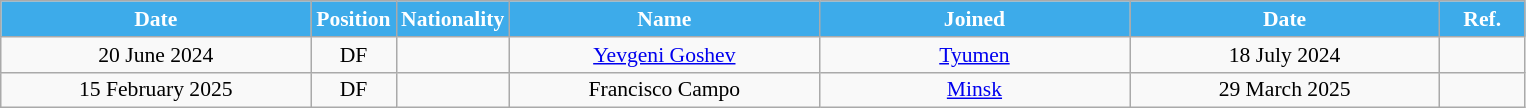<table class="wikitable"  style="text-align:center; font-size:90%; ">
<tr>
<th style="background:#3DABEA; color:white; width:200px;">Date</th>
<th style="background:#3DABEA; color:white; width:50px;">Position</th>
<th style="background:#3DABEA; color:white; width:50px;">Nationality</th>
<th style="background:#3DABEA; color:white; width:200px;">Name</th>
<th style="background:#3DABEA; color:white; width:200px;">Joined</th>
<th style="background:#3DABEA; color:white; width:200px;">Date</th>
<th style="background:#3DABEA; color:white; width:50px;">Ref.</th>
</tr>
<tr>
<td>20 June 2024</td>
<td>DF</td>
<td></td>
<td><a href='#'>Yevgeni Goshev</a></td>
<td><a href='#'>Tyumen</a></td>
<td>18 July 2024</td>
<td></td>
</tr>
<tr>
<td>15 February 2025</td>
<td>DF</td>
<td></td>
<td>Francisco Campo</td>
<td><a href='#'>Minsk</a></td>
<td>29 March 2025</td>
<td></td>
</tr>
</table>
